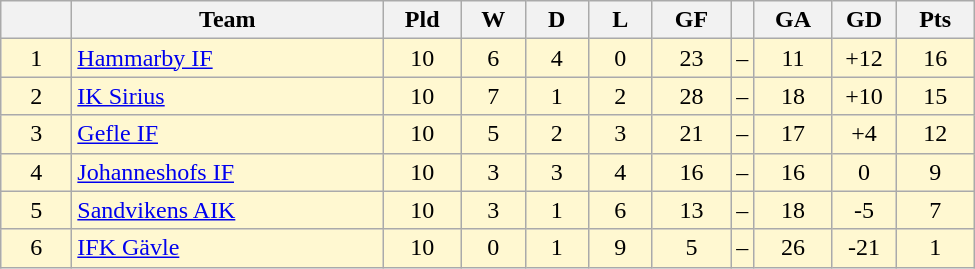<table class="wikitable" style="text-align: center;">
<tr>
<th style="width: 40px;"></th>
<th style="width: 200px;">Team</th>
<th style="width: 45px;">Pld</th>
<th style="width: 35px;">W</th>
<th style="width: 35px;">D</th>
<th style="width: 35px;">L</th>
<th style="width: 45px;">GF</th>
<th></th>
<th style="width: 45px;">GA</th>
<th style="width: 35px;">GD</th>
<th style="width: 45px;">Pts</th>
</tr>
<tr style="background: #fff8d1">
<td>1</td>
<td style="text-align: left;"><a href='#'>Hammarby IF</a></td>
<td>10</td>
<td>6</td>
<td>4</td>
<td>0</td>
<td>23</td>
<td>–</td>
<td>11</td>
<td>+12</td>
<td>16</td>
</tr>
<tr style="background: #fff8d1">
<td>2</td>
<td style="text-align: left;"><a href='#'>IK Sirius</a></td>
<td>10</td>
<td>7</td>
<td>1</td>
<td>2</td>
<td>28</td>
<td>–</td>
<td>18</td>
<td>+10</td>
<td>15</td>
</tr>
<tr style="background: #fff8d1">
<td>3</td>
<td style="text-align: left;"><a href='#'>Gefle IF</a></td>
<td>10</td>
<td>5</td>
<td>2</td>
<td>3</td>
<td>21</td>
<td>–</td>
<td>17</td>
<td>+4</td>
<td>12</td>
</tr>
<tr style="background: #fff8d1">
<td>4</td>
<td style="text-align: left;"><a href='#'>Johanneshofs IF</a></td>
<td>10</td>
<td>3</td>
<td>3</td>
<td>4</td>
<td>16</td>
<td>–</td>
<td>16</td>
<td>0</td>
<td>9</td>
</tr>
<tr style="background: #fff8d1">
<td>5</td>
<td style="text-align: left;"><a href='#'>Sandvikens AIK</a></td>
<td>10</td>
<td>3</td>
<td>1</td>
<td>6</td>
<td>13</td>
<td>–</td>
<td>18</td>
<td>-5</td>
<td>7</td>
</tr>
<tr style="background: #fff8d1">
<td>6</td>
<td style="text-align: left;"><a href='#'>IFK Gävle</a></td>
<td>10</td>
<td>0</td>
<td>1</td>
<td>9</td>
<td>5</td>
<td>–</td>
<td>26</td>
<td>-21</td>
<td>1</td>
</tr>
</table>
